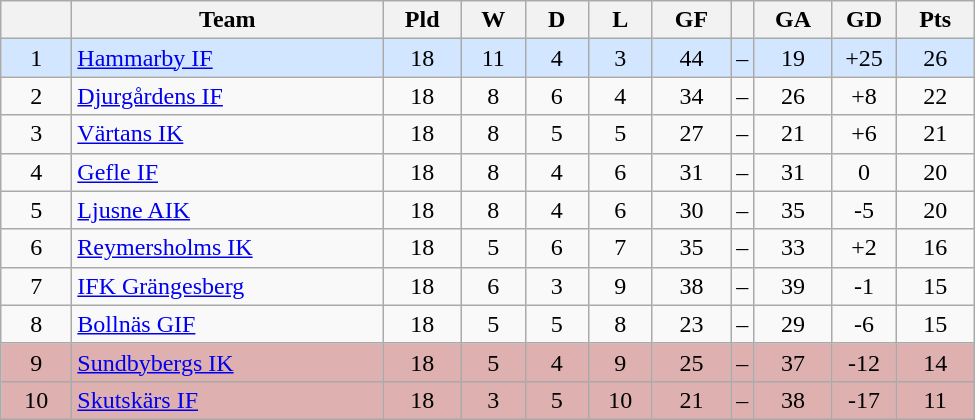<table class="wikitable" style="text-align: center;">
<tr>
<th style="width: 40px;"></th>
<th style="width: 200px;">Team</th>
<th style="width: 45px;">Pld</th>
<th style="width: 35px;">W</th>
<th style="width: 35px;">D</th>
<th style="width: 35px;">L</th>
<th style="width: 45px;">GF</th>
<th></th>
<th style="width: 45px;">GA</th>
<th style="width: 35px;">GD</th>
<th style="width: 45px;">Pts</th>
</tr>
<tr style="background: #d2e6ff">
<td>1</td>
<td style="text-align: left;"><a href='#'>Hammarby IF</a></td>
<td>18</td>
<td>11</td>
<td>4</td>
<td>3</td>
<td>44</td>
<td>–</td>
<td>19</td>
<td>+25</td>
<td>26</td>
</tr>
<tr>
<td>2</td>
<td style="text-align: left;"><a href='#'>Djurgårdens IF</a></td>
<td>18</td>
<td>8</td>
<td>6</td>
<td>4</td>
<td>34</td>
<td>–</td>
<td>26</td>
<td>+8</td>
<td>22</td>
</tr>
<tr>
<td>3</td>
<td style="text-align: left;"><a href='#'>Värtans IK</a></td>
<td>18</td>
<td>8</td>
<td>5</td>
<td>5</td>
<td>27</td>
<td>–</td>
<td>21</td>
<td>+6</td>
<td>21</td>
</tr>
<tr>
<td>4</td>
<td style="text-align: left;"><a href='#'>Gefle IF</a></td>
<td>18</td>
<td>8</td>
<td>4</td>
<td>6</td>
<td>31</td>
<td>–</td>
<td>31</td>
<td>0</td>
<td>20</td>
</tr>
<tr>
<td>5</td>
<td style="text-align: left;"><a href='#'>Ljusne AIK</a></td>
<td>18</td>
<td>8</td>
<td>4</td>
<td>6</td>
<td>30</td>
<td>–</td>
<td>35</td>
<td>-5</td>
<td>20</td>
</tr>
<tr>
<td>6</td>
<td style="text-align: left;"><a href='#'>Reymersholms IK</a></td>
<td>18</td>
<td>5</td>
<td>6</td>
<td>7</td>
<td>35</td>
<td>–</td>
<td>33</td>
<td>+2</td>
<td>16</td>
</tr>
<tr>
<td>7</td>
<td style="text-align: left;"><a href='#'>IFK Grängesberg</a></td>
<td>18</td>
<td>6</td>
<td>3</td>
<td>9</td>
<td>38</td>
<td>–</td>
<td>39</td>
<td>-1</td>
<td>15</td>
</tr>
<tr>
<td>8</td>
<td style="text-align: left;"><a href='#'>Bollnäs GIF</a></td>
<td>18</td>
<td>5</td>
<td>5</td>
<td>8</td>
<td>23</td>
<td>–</td>
<td>29</td>
<td>-6</td>
<td>15</td>
</tr>
<tr style="background: #deb0b0">
<td>9</td>
<td style="text-align: left;"><a href='#'>Sundbybergs IK</a></td>
<td>18</td>
<td>5</td>
<td>4</td>
<td>9</td>
<td>25</td>
<td>–</td>
<td>37</td>
<td>-12</td>
<td>14</td>
</tr>
<tr style="background: #deb0b0">
<td>10</td>
<td style="text-align: left;"><a href='#'>Skutskärs IF</a></td>
<td>18</td>
<td>3</td>
<td>5</td>
<td>10</td>
<td>21</td>
<td>–</td>
<td>38</td>
<td>-17</td>
<td>11</td>
</tr>
</table>
